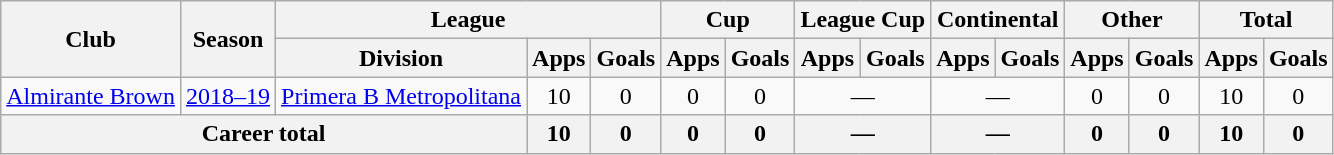<table class="wikitable" style="text-align:center">
<tr>
<th rowspan="2">Club</th>
<th rowspan="2">Season</th>
<th colspan="3">League</th>
<th colspan="2">Cup</th>
<th colspan="2">League Cup</th>
<th colspan="2">Continental</th>
<th colspan="2">Other</th>
<th colspan="2">Total</th>
</tr>
<tr>
<th>Division</th>
<th>Apps</th>
<th>Goals</th>
<th>Apps</th>
<th>Goals</th>
<th>Apps</th>
<th>Goals</th>
<th>Apps</th>
<th>Goals</th>
<th>Apps</th>
<th>Goals</th>
<th>Apps</th>
<th>Goals</th>
</tr>
<tr>
<td rowspan="1"><a href='#'>Almirante Brown</a></td>
<td><a href='#'>2018–19</a></td>
<td rowspan="1"><a href='#'>Primera B Metropolitana</a></td>
<td>10</td>
<td>0</td>
<td>0</td>
<td>0</td>
<td colspan="2">—</td>
<td colspan="2">—</td>
<td>0</td>
<td>0</td>
<td>10</td>
<td>0</td>
</tr>
<tr>
<th colspan="3">Career total</th>
<th>10</th>
<th>0</th>
<th>0</th>
<th>0</th>
<th colspan="2">—</th>
<th colspan="2">—</th>
<th>0</th>
<th>0</th>
<th>10</th>
<th>0</th>
</tr>
</table>
